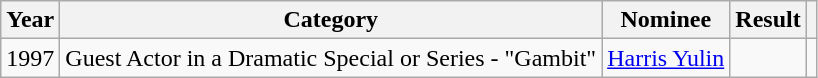<table class="wikitable">
<tr>
<th>Year</th>
<th>Category</th>
<th>Nominee</th>
<th>Result</th>
<th></th>
</tr>
<tr>
<td>1997</td>
<td>Guest Actor in a Dramatic Special or Series - "Gambit"</td>
<td><a href='#'>Harris Yulin</a></td>
<td></td>
<td></td>
</tr>
</table>
